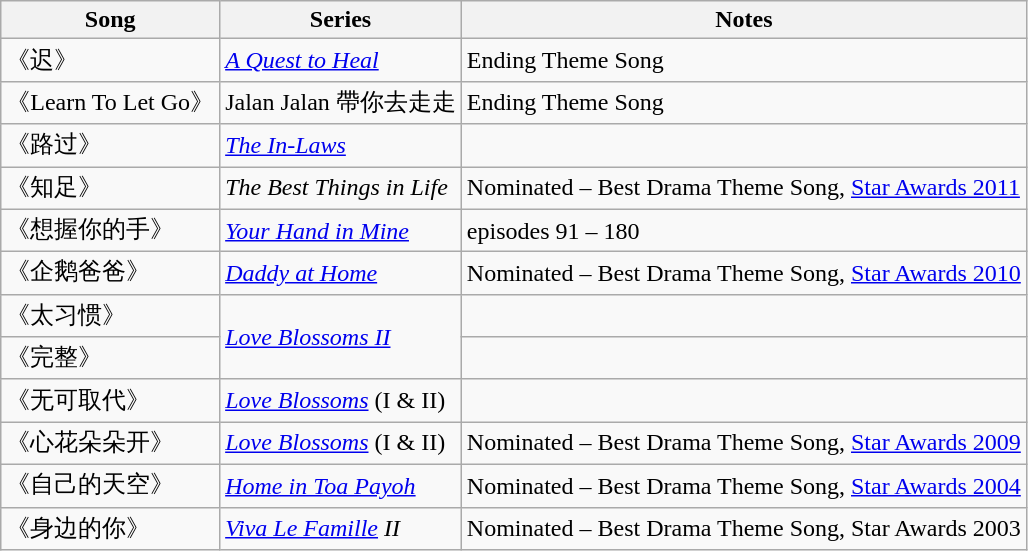<table class="wikitable sortable">
<tr>
<th>Song</th>
<th>Series</th>
<th class="unsortable">Notes</th>
</tr>
<tr>
<td>《迟》</td>
<td><em><a href='#'>A Quest to Heal</a></em></td>
<td>Ending Theme Song</td>
</tr>
<tr>
<td>《Learn To Let Go》</td>
<td>Jalan Jalan 帶你去走走</td>
<td>Ending Theme Song</td>
</tr>
<tr>
<td>《路过》</td>
<td><em><a href='#'>The In-Laws</a></em></td>
<td></td>
</tr>
<tr>
<td>《知足》</td>
<td><em>The Best Things in Life</em></td>
<td>Nominated – Best Drama Theme Song, <a href='#'>Star Awards 2011</a></td>
</tr>
<tr>
<td>《想握你的手》</td>
<td><em><a href='#'>Your Hand in Mine</a></em></td>
<td>episodes 91 – 180</td>
</tr>
<tr>
<td>《企鹅爸爸》</td>
<td><em><a href='#'>Daddy at Home</a></em></td>
<td>Nominated – Best Drama Theme Song, <a href='#'>Star Awards 2010</a></td>
</tr>
<tr>
<td>《太习惯》</td>
<td rowspan="2"><em><a href='#'>Love Blossoms II</a></em></td>
<td></td>
</tr>
<tr>
<td>《完整》</td>
<td></td>
</tr>
<tr>
<td>《无可取代》</td>
<td><em><a href='#'>Love Blossoms</a></em> (I & II)</td>
<td></td>
</tr>
<tr>
<td>《心花朵朵开》</td>
<td><em><a href='#'>Love Blossoms</a></em> (I & II)</td>
<td>Nominated – Best Drama Theme Song, <a href='#'>Star Awards 2009</a></td>
</tr>
<tr>
<td>《自己的天空》</td>
<td><em><a href='#'>Home in Toa Payoh</a></em></td>
<td>Nominated – Best Drama Theme Song, <a href='#'>Star Awards 2004</a></td>
</tr>
<tr>
<td>《身边的你》</td>
<td><em><a href='#'>Viva Le Famille</a> II</em></td>
<td>Nominated – Best Drama Theme Song, Star Awards 2003</td>
</tr>
</table>
